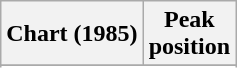<table class="wikitable sortable plainrowheaders" style="text-align:center">
<tr>
<th>Chart (1985)</th>
<th>Peak<br>position</th>
</tr>
<tr>
</tr>
<tr>
</tr>
</table>
